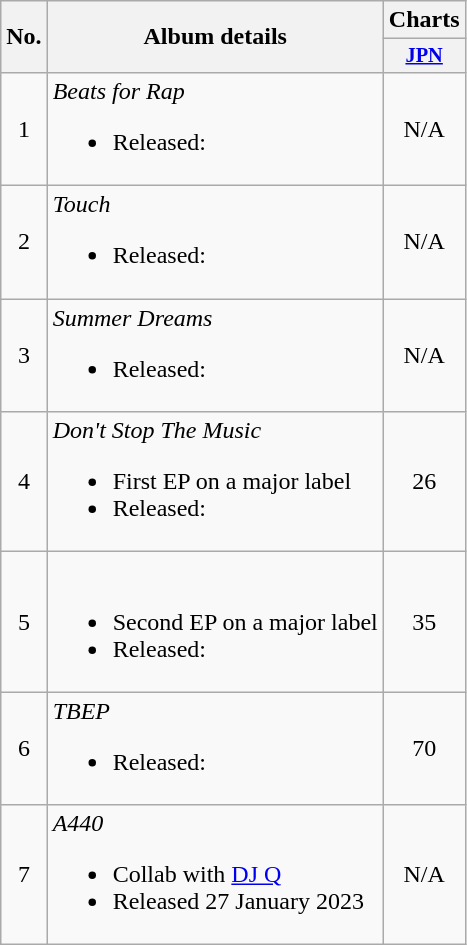<table class="wikitable">
<tr>
<th rowspan="2">No.</th>
<th rowspan="2">Album details</th>
<th>Charts</th>
</tr>
<tr>
<th style="width:3em;font-size:85%;"><a href='#'>JPN</a><br></th>
</tr>
<tr>
<td align="center">1</td>
<td><em>Beats for Rap</em><br><ul><li>Released: </li></ul></td>
<td align="center">N/A</td>
</tr>
<tr>
<td align="center">2</td>
<td><em>Touch</em><br><ul><li>Released: </li></ul></td>
<td align="center">N/A</td>
</tr>
<tr>
<td align="center">3</td>
<td><em>Summer Dreams</em><br><ul><li>Released: </li></ul></td>
<td align="center">N/A</td>
</tr>
<tr>
<td align="center">4</td>
<td><em>Don't Stop The Music</em><br><ul><li>First EP on a major label</li><li>Released: </li></ul></td>
<td align="center">26</td>
</tr>
<tr>
<td align="center">5</td>
<td><br><ul><li>Second EP on a major label</li><li>Released: </li></ul></td>
<td align="center">35</td>
</tr>
<tr>
<td align="center">6</td>
<td><em>TBEP</em><br><ul><li>Released: </li></ul></td>
<td align="center">70</td>
</tr>
<tr>
<td align="center">7</td>
<td><em>A440</em><br><ul><li>Collab with <a href='#'>DJ Q</a></li><li>Released 27 January 2023</li></ul></td>
<td align="center">N/A</td>
</tr>
</table>
